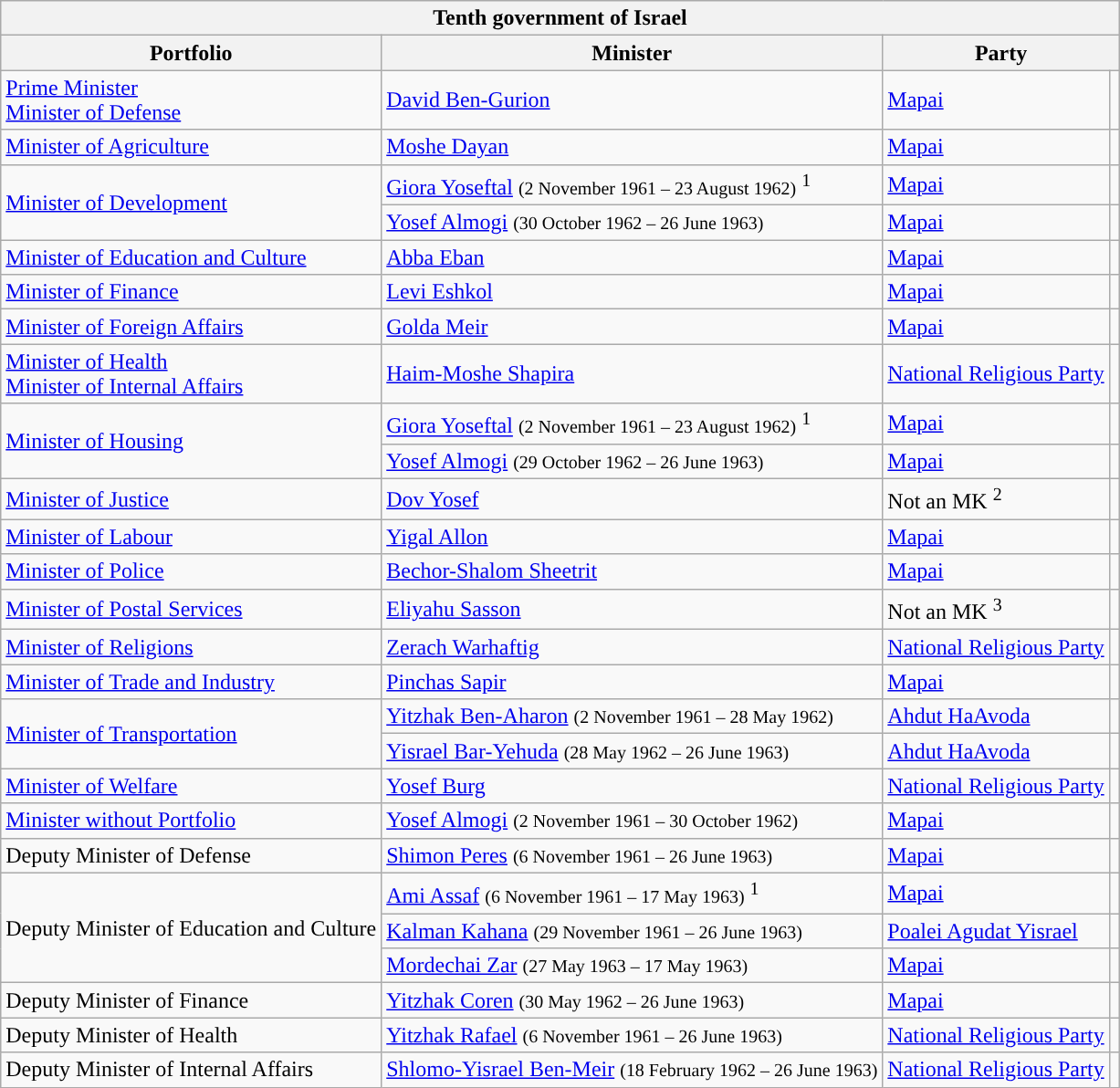<table class="wikitable sortable" style="text-align:left">
<tr>
<th colspan="4">Tenth government of Israel</th>
</tr>
<tr>
<th>Portfolio</th>
<th>Minister</th>
<th colspan="2">Party</th>
</tr>
<tr>
<td><a href='#'>Prime Minister</a><br><a href='#'>Minister of Defense</a></td>
<td><a href='#'>David Ben-Gurion</a></td>
<td><a href='#'>Mapai</a></td>
<td style="background:"></td>
</tr>
<tr>
<td><a href='#'>Minister of Agriculture</a></td>
<td><a href='#'>Moshe Dayan</a></td>
<td><a href='#'>Mapai</a></td>
<td style="background:"></td>
</tr>
<tr>
<td rowspan=2><a href='#'>Minister of Development</a></td>
<td><a href='#'>Giora Yoseftal</a> <small>(2 November 1961 – 23 August 1962)</small> <sup>1</sup></td>
<td><a href='#'>Mapai</a></td>
<td style="background:"></td>
</tr>
<tr>
<td><a href='#'>Yosef Almogi</a> <small>(30 October 1962 – 26 June 1963)</small></td>
<td><a href='#'>Mapai</a></td>
<td style="background:"></td>
</tr>
<tr>
<td><a href='#'>Minister of Education and Culture</a></td>
<td><a href='#'>Abba Eban</a></td>
<td><a href='#'>Mapai</a></td>
<td style="background:"></td>
</tr>
<tr>
<td><a href='#'>Minister of Finance</a></td>
<td><a href='#'>Levi Eshkol</a></td>
<td><a href='#'>Mapai</a></td>
<td style="background:"></td>
</tr>
<tr>
<td><a href='#'>Minister of Foreign Affairs</a></td>
<td><a href='#'>Golda Meir</a></td>
<td><a href='#'>Mapai</a></td>
<td style="background:"></td>
</tr>
<tr>
<td><a href='#'>Minister of Health</a><br><a href='#'>Minister of Internal Affairs</a></td>
<td><a href='#'>Haim-Moshe Shapira</a></td>
<td><a href='#'>National Religious Party</a></td>
<td style="background:"></td>
</tr>
<tr>
<td rowspan=2><a href='#'>Minister of Housing</a></td>
<td><a href='#'>Giora Yoseftal</a> <small>(2 November 1961 – 23 August 1962)</small> <sup>1</sup></td>
<td><a href='#'>Mapai</a></td>
<td style="background:"></td>
</tr>
<tr>
<td><a href='#'>Yosef Almogi</a> <small>(29 October 1962 – 26 June 1963)</small></td>
<td><a href='#'>Mapai</a></td>
<td style="background:"></td>
</tr>
<tr>
<td><a href='#'>Minister of Justice</a></td>
<td><a href='#'>Dov Yosef</a></td>
<td>Not an MK <sup>2</sup></td>
<td style="background:"></td>
</tr>
<tr>
<td><a href='#'>Minister of Labour</a></td>
<td><a href='#'>Yigal Allon</a></td>
<td><a href='#'>Mapai</a></td>
<td style="background:"></td>
</tr>
<tr>
<td><a href='#'>Minister of Police</a></td>
<td><a href='#'>Bechor-Shalom Sheetrit</a></td>
<td><a href='#'>Mapai</a></td>
<td style="background:"></td>
</tr>
<tr>
<td><a href='#'>Minister of Postal Services</a></td>
<td><a href='#'>Eliyahu Sasson</a></td>
<td>Not an MK <sup>3</sup></td>
<td style="background:"></td>
</tr>
<tr>
<td><a href='#'>Minister of Religions</a></td>
<td><a href='#'>Zerach Warhaftig</a></td>
<td><a href='#'>National Religious Party</a></td>
<td style="background:"></td>
</tr>
<tr>
<td><a href='#'>Minister of Trade and Industry</a></td>
<td><a href='#'>Pinchas Sapir</a></td>
<td><a href='#'>Mapai</a></td>
<td style="background:"></td>
</tr>
<tr>
<td rowspan=2><a href='#'>Minister of Transportation</a></td>
<td><a href='#'>Yitzhak Ben-Aharon</a> <small>(2 November 1961 – 28 May 1962)</small></td>
<td><a href='#'>Ahdut HaAvoda</a></td>
<td style="background:"></td>
</tr>
<tr>
<td><a href='#'>Yisrael Bar-Yehuda</a> <small>(28 May 1962 – 26 June 1963)</small></td>
<td><a href='#'>Ahdut HaAvoda</a></td>
<td style="background:"></td>
</tr>
<tr>
<td><a href='#'>Minister of Welfare</a></td>
<td><a href='#'>Yosef Burg</a></td>
<td><a href='#'>National Religious Party</a></td>
<td style="background:"></td>
</tr>
<tr>
<td><a href='#'>Minister without Portfolio</a></td>
<td><a href='#'>Yosef Almogi</a> <small>(2 November 1961 – 30 October 1962)</small></td>
<td><a href='#'>Mapai</a></td>
<td style="background:"></td>
</tr>
<tr>
<td>Deputy Minister of Defense</td>
<td><a href='#'>Shimon Peres</a> <small>(6 November 1961 – 26 June 1963)</small></td>
<td><a href='#'>Mapai</a></td>
<td style="background:"></td>
</tr>
<tr>
<td rowspan="3">Deputy Minister of Education and Culture</td>
<td><a href='#'>Ami Assaf</a> <small>(6 November 1961 – 17 May 1963)</small> <sup>1</sup></td>
<td><a href='#'>Mapai</a></td>
<td style="background:"></td>
</tr>
<tr>
<td><a href='#'>Kalman Kahana</a> <small>(29 November 1961 – 26 June 1963)</small></td>
<td><a href='#'>Poalei Agudat Yisrael</a></td>
<td style="background:"></td>
</tr>
<tr>
<td><a href='#'>Mordechai Zar</a> <small>(27 May 1963 – 17 May 1963)</small></td>
<td><a href='#'>Mapai</a></td>
<td style="background:"></td>
</tr>
<tr>
<td>Deputy Minister of Finance</td>
<td><a href='#'>Yitzhak Coren</a> <small>(30 May 1962 – 26 June 1963)</small></td>
<td><a href='#'>Mapai</a></td>
<td style="background:"></td>
</tr>
<tr>
<td>Deputy Minister of Health</td>
<td><a href='#'>Yitzhak Rafael</a> <small>(6 November 1961 – 26 June 1963)</small></td>
<td><a href='#'>National Religious Party</a></td>
<td style="background:"></td>
</tr>
<tr>
<td>Deputy Minister of Internal Affairs</td>
<td><a href='#'>Shlomo-Yisrael Ben-Meir</a> <small>(18 February 1962 – 26 June 1963)</small></td>
<td><a href='#'>National Religious Party</a></td>
<td style="background:"></td>
</tr>
</table>
